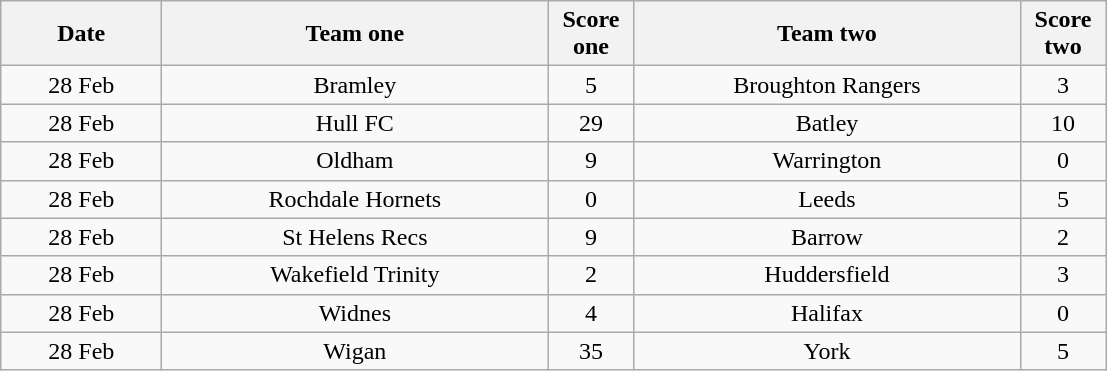<table class="wikitable" style="text-align: center">
<tr>
<th width=100>Date</th>
<th width=250>Team one</th>
<th width=50>Score one</th>
<th width=250>Team two</th>
<th width=50>Score two</th>
</tr>
<tr>
<td>28 Feb</td>
<td>Bramley</td>
<td>5</td>
<td>Broughton Rangers</td>
<td>3</td>
</tr>
<tr>
<td>28 Feb</td>
<td>Hull FC</td>
<td>29</td>
<td>Batley</td>
<td>10</td>
</tr>
<tr>
<td>28 Feb</td>
<td>Oldham</td>
<td>9</td>
<td>Warrington</td>
<td>0</td>
</tr>
<tr>
<td>28 Feb</td>
<td>Rochdale Hornets</td>
<td>0</td>
<td>Leeds</td>
<td>5</td>
</tr>
<tr>
<td>28 Feb</td>
<td>St Helens Recs</td>
<td>9</td>
<td>Barrow</td>
<td>2</td>
</tr>
<tr>
<td>28 Feb</td>
<td>Wakefield Trinity</td>
<td>2</td>
<td>Huddersfield</td>
<td>3</td>
</tr>
<tr>
<td>28 Feb</td>
<td>Widnes</td>
<td>4</td>
<td>Halifax</td>
<td>0</td>
</tr>
<tr>
<td>28 Feb</td>
<td>Wigan</td>
<td>35</td>
<td>York</td>
<td>5</td>
</tr>
</table>
